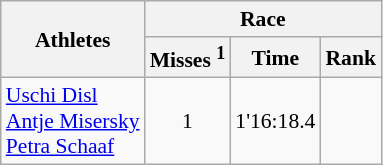<table class="wikitable" border="1" style="font-size:90%">
<tr>
<th rowspan=2>Athletes</th>
<th colspan=3>Race</th>
</tr>
<tr>
<th>Misses <sup>1</sup></th>
<th>Time</th>
<th>Rank</th>
</tr>
<tr>
<td><a href='#'>Uschi Disl</a><br><a href='#'>Antje Misersky</a><br><a href='#'>Petra Schaaf</a></td>
<td align=center>1</td>
<td align=center>1'16:18.4</td>
<td align=center></td>
</tr>
</table>
